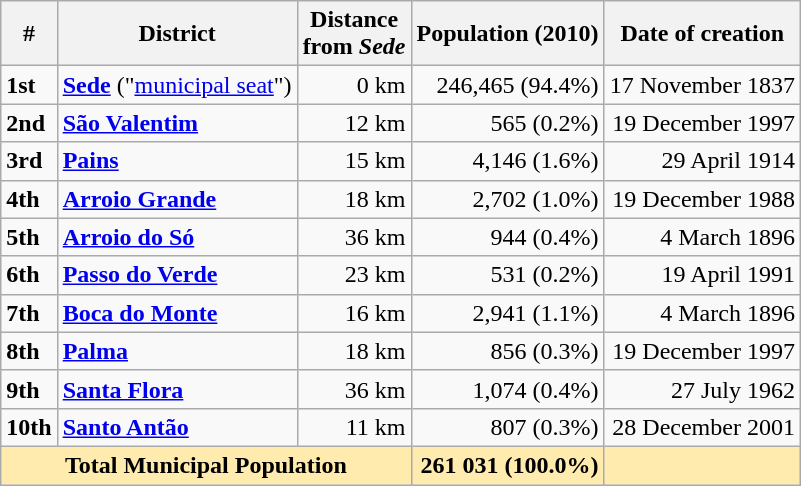<table class="wikitable sortable wm-collapse sortable">
<tr>
<th class="unsortable">#</th>
<th>District</th>
<th>Distance <br>from <em>Sede</em></th>
<th data-sort-type="number">Population (2010)</th>
<th data-sort-type="date">Date of creation </th>
</tr>
<tr>
<td><strong>1st</strong></td>
<td align="left"><strong><a href='#'>Sede</a></strong> ("<a href='#'>municipal seat</a>")</td>
<td align="right">0 km</td>
<td align="right">246,465 (94.4%)</td>
<td align="right">17 November 1837</td>
</tr>
<tr>
<td><strong>2nd</strong></td>
<td align="left"><strong><a href='#'>São Valentim</a></strong></td>
<td align="right">12 km</td>
<td align="right">565  (0.2%)</td>
<td align="right">19 December 1997</td>
</tr>
<tr>
<td><strong>3rd</strong></td>
<td align="left"><strong><a href='#'>Pains</a></strong></td>
<td align="right">15 km</td>
<td align="right">4,146  (1.6%)</td>
<td align="right">29 April 1914</td>
</tr>
<tr>
<td><strong>4th</strong></td>
<td align="left"><strong><a href='#'>Arroio Grande</a></strong></td>
<td align="right">18 km</td>
<td align="right">2,702  (1.0%)</td>
<td align="right">19 December 1988</td>
</tr>
<tr>
<td><strong>5th</strong></td>
<td align="left"><strong><a href='#'>Arroio do Só</a></strong></td>
<td align="right">36 km</td>
<td align="right">944  (0.4%)</td>
<td align="right">4 March 1896</td>
</tr>
<tr>
<td><strong>6th</strong></td>
<td align="left"><strong><a href='#'>Passo do Verde</a></strong></td>
<td align="right">23 km</td>
<td align="right">531  (0.2%)</td>
<td align="right">19 April 1991</td>
</tr>
<tr>
<td><strong>7th</strong></td>
<td align="left"><strong><a href='#'>Boca do Monte</a></strong></td>
<td align="right">16 km</td>
<td align="right">2,941  (1.1%)</td>
<td align="right">4 March 1896</td>
</tr>
<tr>
<td><strong>8th</strong></td>
<td align="left"><strong><a href='#'>Palma</a></strong></td>
<td align="right">18 km</td>
<td align="right">856  (0.3%)</td>
<td align="right">19 December 1997</td>
</tr>
<tr>
<td><strong>9th</strong></td>
<td align="left"><strong><a href='#'>Santa Flora</a></strong></td>
<td align="right">36 km</td>
<td align="right">1,074  (0.4%)</td>
<td align="right">27 July 1962</td>
</tr>
<tr>
<td><strong>10th</strong></td>
<td align="left"><strong><a href='#'>Santo Antão</a></strong></td>
<td align="right">11 km</td>
<td align="right">807  (0.3%)</td>
<td align="right">28 December 2001</td>
</tr>
<tr class="sortbottom" style="background-color:#ffebad">
<td colspan=3 align="center"><strong>Total Municipal Population</strong></td>
<td align="right"><strong>261 031 (100.0%)</strong></td>
<td></td>
</tr>
</table>
